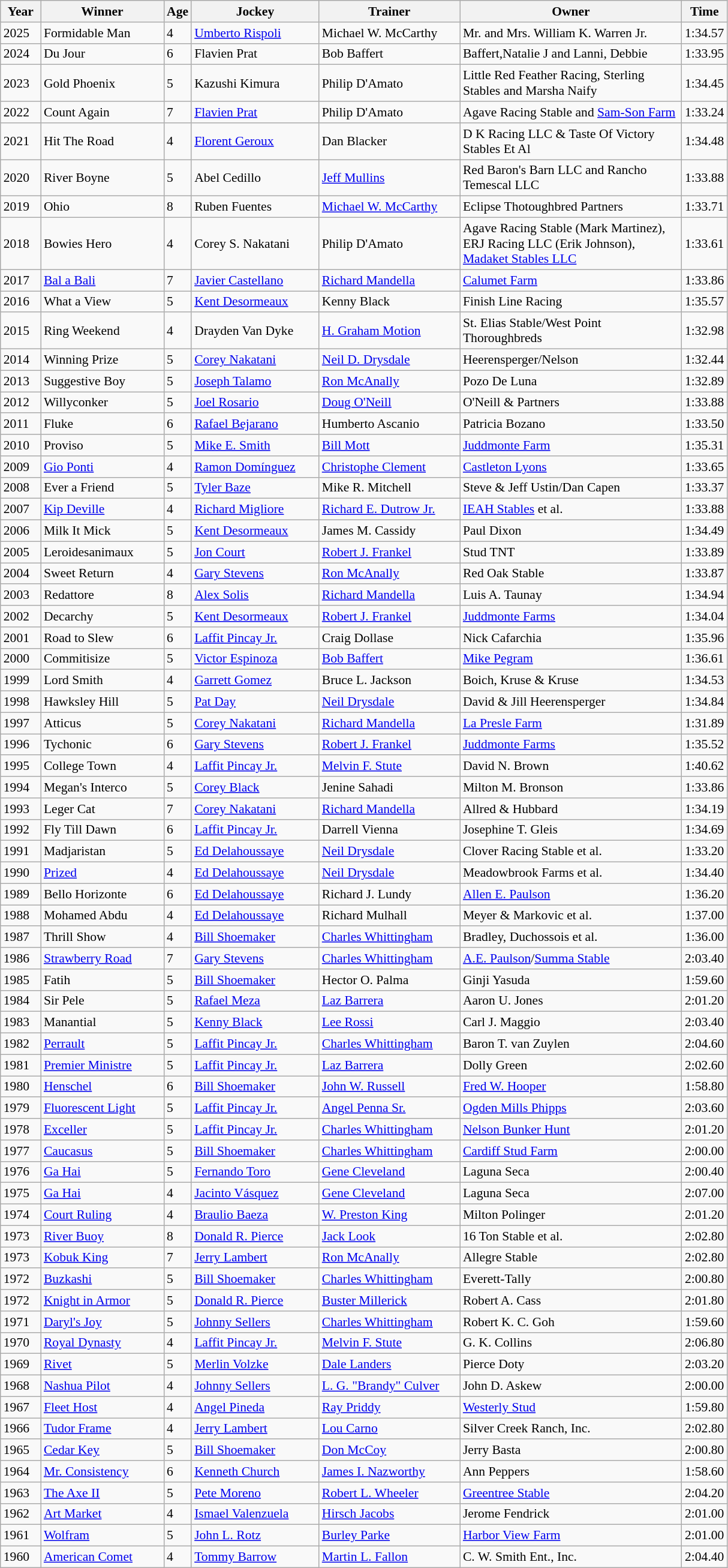<table class="wikitable sortable" style="font-size:90%">
<tr>
<th style="width:38px">Year<br></th>
<th style="width:130px">Winner<br></th>
<th>Age<br></th>
<th style="width:135px">Jockey<br></th>
<th style="width:150px">Trainer<br></th>
<th style="width:240px">Owner<br></th>
<th>Time</th>
</tr>
<tr>
<td>2025</td>
<td>Formidable Man</td>
<td>4</td>
<td><a href='#'>Umberto Rispoli</a></td>
<td>Michael W. McCarthy</td>
<td>Mr. and Mrs. William K. Warren Jr.</td>
<td>1:34.57</td>
</tr>
<tr>
<td>2024</td>
<td>Du Jour</td>
<td>6</td>
<td>Flavien Prat</td>
<td>Bob Baffert</td>
<td>Baffert,Natalie J and Lanni, Debbie</td>
<td>1:33.95</td>
</tr>
<tr>
<td>2023</td>
<td> Gold Phoenix</td>
<td>5</td>
<td>Kazushi Kimura</td>
<td>Philip D'Amato</td>
<td>Little Red Feather Racing, Sterling Stables and Marsha Naify</td>
<td>1:34.45</td>
</tr>
<tr>
<td>2022</td>
<td>Count Again</td>
<td>7</td>
<td><a href='#'>Flavien Prat</a></td>
<td>Philip D'Amato</td>
<td>Agave Racing Stable and <a href='#'>Sam-Son Farm</a></td>
<td>1:33.24</td>
</tr>
<tr>
<td>2021</td>
<td>Hit The Road</td>
<td>4</td>
<td><a href='#'>Florent Geroux</a></td>
<td>Dan Blacker</td>
<td>D K Racing LLC & Taste Of Victory Stables Et Al</td>
<td>1:34.48</td>
</tr>
<tr>
<td>2020</td>
<td>River Boyne</td>
<td>5</td>
<td>Abel Cedillo</td>
<td><a href='#'>Jeff Mullins</a></td>
<td>Red Baron's Barn LLC and Rancho Temescal LLC</td>
<td>1:33.88</td>
</tr>
<tr>
<td>2019</td>
<td> Ohio</td>
<td>8</td>
<td>Ruben Fuentes</td>
<td><a href='#'>Michael W. McCarthy</a></td>
<td>Eclipse Thotoughbred Partners</td>
<td>1:33.71</td>
</tr>
<tr>
<td>2018</td>
<td>Bowies Hero</td>
<td>4</td>
<td>Corey S. Nakatani</td>
<td>Philip D'Amato</td>
<td>Agave Racing Stable (Mark Martinez), ERJ Racing LLC (Erik Johnson), <a href='#'>Madaket Stables LLC</a></td>
<td>1:33.61</td>
</tr>
<tr>
<td>2017</td>
<td> <a href='#'>Bal a Bali</a></td>
<td>7</td>
<td><a href='#'>Javier Castellano</a></td>
<td><a href='#'>Richard Mandella</a></td>
<td><a href='#'>Calumet Farm</a></td>
<td>1:33.86</td>
</tr>
<tr>
<td>2016</td>
<td>What a View</td>
<td>5</td>
<td><a href='#'>Kent Desormeaux</a></td>
<td>Kenny Black</td>
<td>Finish Line Racing</td>
<td>1:35.57</td>
</tr>
<tr>
<td>2015</td>
<td>Ring Weekend</td>
<td>4</td>
<td>Drayden Van Dyke</td>
<td><a href='#'>H. Graham Motion</a></td>
<td>St. Elias Stable/West Point Thoroughbreds</td>
<td>1:32.98</td>
</tr>
<tr>
<td>2014</td>
<td> Winning Prize</td>
<td>5</td>
<td><a href='#'>Corey Nakatani</a></td>
<td><a href='#'>Neil D. Drysdale</a></td>
<td>Heerensperger/Nelson</td>
<td>1:32.44</td>
</tr>
<tr>
<td>2013</td>
<td> Suggestive Boy</td>
<td>5</td>
<td><a href='#'>Joseph Talamo</a></td>
<td><a href='#'>Ron McAnally</a></td>
<td>Pozo De Luna</td>
<td>1:32.89</td>
</tr>
<tr>
<td>2012</td>
<td> Willyconker</td>
<td>5</td>
<td><a href='#'>Joel Rosario</a></td>
<td><a href='#'>Doug O'Neill</a></td>
<td>O'Neill & Partners</td>
<td>1:33.88</td>
</tr>
<tr>
<td>2011</td>
<td> Fluke</td>
<td>6</td>
<td><a href='#'>Rafael Bejarano</a></td>
<td>Humberto Ascanio</td>
<td>Patricia Bozano</td>
<td>1:33.50</td>
</tr>
<tr>
<td>2010</td>
<td> Proviso</td>
<td>5</td>
<td><a href='#'>Mike E. Smith</a></td>
<td><a href='#'>Bill Mott</a></td>
<td><a href='#'>Juddmonte Farm</a></td>
<td>1:35.31</td>
</tr>
<tr>
<td>2009</td>
<td><a href='#'>Gio Ponti</a></td>
<td>4</td>
<td><a href='#'>Ramon Domínguez</a></td>
<td><a href='#'>Christophe Clement</a></td>
<td><a href='#'>Castleton Lyons</a></td>
<td>1:33.65</td>
</tr>
<tr>
<td>2008</td>
<td>Ever a Friend</td>
<td>5</td>
<td><a href='#'>Tyler Baze</a></td>
<td>Mike R. Mitchell</td>
<td>Steve & Jeff Ustin/Dan Capen</td>
<td>1:33.37</td>
</tr>
<tr>
<td>2007</td>
<td><a href='#'>Kip Deville</a></td>
<td>4</td>
<td><a href='#'>Richard Migliore</a></td>
<td><a href='#'>Richard E. Dutrow Jr.</a></td>
<td><a href='#'>IEAH Stables</a> et al.</td>
<td>1:33.88</td>
</tr>
<tr>
<td>2006</td>
<td><a href='#'></a> Milk It Mick</td>
<td>5</td>
<td><a href='#'>Kent Desormeaux</a></td>
<td>James M. Cassidy</td>
<td>Paul Dixon</td>
<td>1:34.49</td>
</tr>
<tr>
<td>2005</td>
<td> Leroidesanimaux</td>
<td>5</td>
<td><a href='#'>Jon Court</a></td>
<td><a href='#'>Robert J. Frankel</a></td>
<td>Stud TNT</td>
<td>1:33.89</td>
</tr>
<tr>
<td>2004</td>
<td> Sweet Return</td>
<td>4</td>
<td><a href='#'>Gary Stevens</a></td>
<td><a href='#'>Ron McAnally</a></td>
<td>Red Oak Stable</td>
<td>1:33.87</td>
</tr>
<tr>
<td>2003</td>
<td> Redattore</td>
<td>8</td>
<td><a href='#'>Alex Solis</a></td>
<td><a href='#'>Richard Mandella</a></td>
<td>Luis A. Taunay</td>
<td>1:34.94</td>
</tr>
<tr>
<td>2002</td>
<td>Decarchy</td>
<td>5</td>
<td><a href='#'>Kent Desormeaux</a></td>
<td><a href='#'>Robert J. Frankel</a></td>
<td><a href='#'>Juddmonte Farms</a></td>
<td>1:34.04</td>
</tr>
<tr>
<td>2001</td>
<td>Road to Slew</td>
<td>6</td>
<td><a href='#'>Laffit Pincay Jr.</a></td>
<td>Craig Dollase</td>
<td>Nick Cafarchia</td>
<td>1:35.96</td>
</tr>
<tr>
<td>2000</td>
<td>Commitisize</td>
<td>5</td>
<td><a href='#'>Victor Espinoza</a></td>
<td><a href='#'>Bob Baffert</a></td>
<td><a href='#'>Mike Pegram</a></td>
<td>1:36.61</td>
</tr>
<tr>
<td>1999</td>
<td> Lord Smith</td>
<td>4</td>
<td><a href='#'>Garrett Gomez</a></td>
<td>Bruce L. Jackson</td>
<td>Boich, Kruse & Kruse</td>
<td>1:34.53</td>
</tr>
<tr>
<td>1998</td>
<td> Hawksley Hill</td>
<td>5</td>
<td><a href='#'>Pat Day</a></td>
<td><a href='#'>Neil Drysdale</a></td>
<td>David & Jill Heerensperger</td>
<td>1:34.84</td>
</tr>
<tr>
<td>1997</td>
<td>Atticus</td>
<td>5</td>
<td><a href='#'>Corey Nakatani</a></td>
<td><a href='#'>Richard Mandella</a></td>
<td><a href='#'>La Presle Farm</a></td>
<td>1:31.89</td>
</tr>
<tr>
<td>1996</td>
<td> Tychonic</td>
<td>6</td>
<td><a href='#'>Gary Stevens</a></td>
<td><a href='#'>Robert J. Frankel</a></td>
<td><a href='#'>Juddmonte Farms</a></td>
<td>1:35.52</td>
</tr>
<tr>
<td>1995</td>
<td>College Town</td>
<td>4</td>
<td><a href='#'>Laffit Pincay Jr.</a></td>
<td><a href='#'>Melvin F. Stute</a></td>
<td>David N. Brown</td>
<td>1:40.62</td>
</tr>
<tr>
<td>1994</td>
<td>Megan's Interco</td>
<td>5</td>
<td><a href='#'>Corey Black</a></td>
<td>Jenine Sahadi</td>
<td>Milton M. Bronson</td>
<td>1:33.86</td>
</tr>
<tr>
<td>1993</td>
<td> Leger Cat</td>
<td>7</td>
<td><a href='#'>Corey Nakatani</a></td>
<td><a href='#'>Richard Mandella</a></td>
<td>Allred & Hubbard</td>
<td>1:34.19</td>
</tr>
<tr>
<td>1992</td>
<td>Fly Till Dawn</td>
<td>6</td>
<td><a href='#'>Laffit Pincay Jr.</a></td>
<td>Darrell Vienna</td>
<td>Josephine T. Gleis</td>
<td>1:34.69</td>
</tr>
<tr>
<td>1991</td>
<td>Madjaristan</td>
<td>5</td>
<td><a href='#'>Ed Delahoussaye</a></td>
<td><a href='#'>Neil Drysdale</a></td>
<td>Clover Racing Stable et al.</td>
<td>1:33.20</td>
</tr>
<tr>
<td>1990</td>
<td><a href='#'>Prized</a></td>
<td>4</td>
<td><a href='#'>Ed Delahoussaye</a></td>
<td><a href='#'>Neil Drysdale</a></td>
<td>Meadowbrook Farms et al.</td>
<td>1:34.40</td>
</tr>
<tr>
<td>1989</td>
<td> Bello Horizonte</td>
<td>6</td>
<td><a href='#'>Ed Delahoussaye</a></td>
<td>Richard J. Lundy</td>
<td><a href='#'>Allen E. Paulson</a></td>
<td>1:36.20</td>
</tr>
<tr>
<td>1988</td>
<td> Mohamed Abdu</td>
<td>4</td>
<td><a href='#'>Ed Delahoussaye</a></td>
<td>Richard Mulhall</td>
<td>Meyer & Markovic et al.</td>
<td>1:37.00</td>
</tr>
<tr>
<td>1987</td>
<td>Thrill Show</td>
<td>4</td>
<td><a href='#'>Bill Shoemaker</a></td>
<td><a href='#'>Charles Whittingham</a></td>
<td>Bradley, Duchossois et al.</td>
<td>1:36.00</td>
</tr>
<tr>
<td>1986</td>
<td> <a href='#'>Strawberry Road</a></td>
<td>7</td>
<td><a href='#'>Gary Stevens</a></td>
<td><a href='#'>Charles Whittingham</a></td>
<td><a href='#'>A.E. Paulson</a>/<a href='#'>Summa Stable</a></td>
<td>2:03.40</td>
</tr>
<tr>
<td>1985</td>
<td>Fatih</td>
<td>5</td>
<td><a href='#'>Bill Shoemaker</a></td>
<td>Hector O. Palma</td>
<td>Ginji Yasuda</td>
<td>1:59.60</td>
</tr>
<tr>
<td>1984</td>
<td>Sir Pele</td>
<td>5</td>
<td><a href='#'>Rafael Meza</a></td>
<td><a href='#'>Laz Barrera</a></td>
<td>Aaron U. Jones</td>
<td>2:01.20</td>
</tr>
<tr>
<td>1983</td>
<td> Manantial</td>
<td>5</td>
<td><a href='#'>Kenny Black</a></td>
<td><a href='#'>Lee Rossi</a></td>
<td>Carl J. Maggio</td>
<td>2:03.40</td>
</tr>
<tr>
<td>1982</td>
<td> <a href='#'>Perrault</a></td>
<td>5</td>
<td><a href='#'>Laffit Pincay Jr.</a></td>
<td><a href='#'>Charles Whittingham</a></td>
<td>Baron T. van Zuylen</td>
<td>2:04.60</td>
</tr>
<tr>
<td>1981</td>
<td><a href='#'>Premier Ministre</a></td>
<td>5</td>
<td><a href='#'>Laffit Pincay Jr.</a></td>
<td><a href='#'>Laz Barrera</a></td>
<td>Dolly Green</td>
<td>2:02.60</td>
</tr>
<tr>
<td>1980</td>
<td><a href='#'>Henschel</a></td>
<td>6</td>
<td><a href='#'>Bill Shoemaker</a></td>
<td><a href='#'>John W. Russell</a></td>
<td><a href='#'>Fred W. Hooper</a></td>
<td>1:58.80</td>
</tr>
<tr>
<td>1979</td>
<td><a href='#'>Fluorescent Light</a></td>
<td>5</td>
<td><a href='#'>Laffit Pincay Jr.</a></td>
<td><a href='#'>Angel Penna Sr.</a></td>
<td><a href='#'>Ogden Mills Phipps</a></td>
<td>2:03.60</td>
</tr>
<tr>
<td>1978</td>
<td><a href='#'>Exceller</a></td>
<td>5</td>
<td><a href='#'>Laffit Pincay Jr.</a></td>
<td><a href='#'>Charles Whittingham</a></td>
<td><a href='#'>Nelson Bunker Hunt</a></td>
<td>2:01.20</td>
</tr>
<tr>
<td>1977</td>
<td><a href='#'>Caucasus</a></td>
<td>5</td>
<td><a href='#'>Bill Shoemaker</a></td>
<td><a href='#'>Charles Whittingham</a></td>
<td><a href='#'>Cardiff Stud Farm</a></td>
<td>2:00.00</td>
</tr>
<tr>
<td>1976</td>
<td><a href='#'>Ga Hai</a></td>
<td>5</td>
<td><a href='#'>Fernando Toro</a></td>
<td><a href='#'>Gene Cleveland</a></td>
<td>Laguna Seca</td>
<td>2:00.40</td>
</tr>
<tr>
<td>1975</td>
<td><a href='#'>Ga Hai</a></td>
<td>4</td>
<td><a href='#'>Jacinto Vásquez</a></td>
<td><a href='#'>Gene Cleveland</a></td>
<td>Laguna Seca</td>
<td>2:07.00</td>
</tr>
<tr>
<td>1974</td>
<td><a href='#'>Court Ruling</a></td>
<td>4</td>
<td><a href='#'>Braulio Baeza</a></td>
<td><a href='#'>W. Preston King</a></td>
<td>Milton Polinger</td>
<td>2:01.20</td>
</tr>
<tr>
<td>1973</td>
<td><a href='#'>River Buoy</a></td>
<td>8</td>
<td><a href='#'>Donald R. Pierce</a></td>
<td><a href='#'>Jack Look</a></td>
<td>16 Ton Stable et al.</td>
<td>2:02.80</td>
</tr>
<tr>
<td>1973</td>
<td><a href='#'>Kobuk King</a></td>
<td>7</td>
<td><a href='#'>Jerry Lambert</a></td>
<td><a href='#'>Ron McAnally</a></td>
<td>Allegre Stable</td>
<td>2:02.80</td>
</tr>
<tr>
<td>1972</td>
<td><a href='#'>Buzkashi</a></td>
<td>5</td>
<td><a href='#'>Bill Shoemaker</a></td>
<td><a href='#'>Charles Whittingham</a></td>
<td>Everett-Tally</td>
<td>2:00.80</td>
</tr>
<tr>
<td>1972</td>
<td><a href='#'>Knight in Armor</a></td>
<td>5</td>
<td><a href='#'>Donald R. Pierce</a></td>
<td><a href='#'>Buster Millerick</a></td>
<td>Robert A. Cass</td>
<td>2:01.80</td>
</tr>
<tr>
<td>1971</td>
<td><a href='#'>Daryl's Joy</a></td>
<td>5</td>
<td><a href='#'>Johnny Sellers</a></td>
<td><a href='#'>Charles Whittingham</a></td>
<td>Robert K. C. Goh</td>
<td>1:59.60</td>
</tr>
<tr>
<td>1970</td>
<td><a href='#'>Royal Dynasty</a></td>
<td>4</td>
<td><a href='#'>Laffit Pincay Jr.</a></td>
<td><a href='#'>Melvin F. Stute</a></td>
<td>G. K. Collins</td>
<td>2:06.80</td>
</tr>
<tr>
<td>1969</td>
<td><a href='#'>Rivet</a></td>
<td>5</td>
<td><a href='#'>Merlin Volzke</a></td>
<td><a href='#'>Dale Landers</a></td>
<td>Pierce Doty</td>
<td>2:03.20</td>
</tr>
<tr>
<td>1968</td>
<td><a href='#'>Nashua Pilot</a></td>
<td>4</td>
<td><a href='#'>Johnny Sellers</a></td>
<td><a href='#'>L. G. "Brandy" Culver</a></td>
<td>John D. Askew</td>
<td>2:00.00</td>
</tr>
<tr>
<td>1967</td>
<td><a href='#'>Fleet Host</a></td>
<td>4</td>
<td><a href='#'>Angel Pineda</a></td>
<td><a href='#'>Ray Priddy</a></td>
<td><a href='#'>Westerly Stud</a></td>
<td>1:59.80</td>
</tr>
<tr>
<td>1966</td>
<td><a href='#'>Tudor Frame</a></td>
<td>4</td>
<td><a href='#'>Jerry Lambert</a></td>
<td><a href='#'>Lou Carno</a></td>
<td>Silver Creek Ranch, Inc.</td>
<td>2:02.80</td>
</tr>
<tr>
<td>1965</td>
<td><a href='#'>Cedar Key</a></td>
<td>5</td>
<td><a href='#'>Bill Shoemaker</a></td>
<td><a href='#'>Don McCoy</a></td>
<td>Jerry Basta</td>
<td>2:00.80</td>
</tr>
<tr>
<td>1964</td>
<td><a href='#'>Mr. Consistency</a></td>
<td>6</td>
<td><a href='#'>Kenneth Church</a></td>
<td><a href='#'>James I. Nazworthy</a></td>
<td>Ann Peppers</td>
<td>1:58.60</td>
</tr>
<tr>
<td>1963</td>
<td><a href='#'>The Axe II</a></td>
<td>5</td>
<td><a href='#'>Pete Moreno</a></td>
<td><a href='#'>Robert L. Wheeler</a></td>
<td><a href='#'>Greentree Stable</a></td>
<td>2:04.20</td>
</tr>
<tr>
<td>1962</td>
<td><a href='#'>Art Market</a></td>
<td>4</td>
<td><a href='#'>Ismael Valenzuela</a></td>
<td><a href='#'>Hirsch Jacobs</a></td>
<td>Jerome Fendrick</td>
<td>2:01.00</td>
</tr>
<tr>
<td>1961</td>
<td><a href='#'>Wolfram</a></td>
<td>5</td>
<td><a href='#'>John L. Rotz</a></td>
<td><a href='#'>Burley Parke</a></td>
<td><a href='#'>Harbor View Farm</a></td>
<td>2:01.00</td>
</tr>
<tr>
<td>1960</td>
<td><a href='#'>American Comet</a></td>
<td>4</td>
<td><a href='#'>Tommy Barrow</a></td>
<td><a href='#'>Martin L. Fallon</a></td>
<td>C. W. Smith Ent., Inc.</td>
<td>2:04.40</td>
</tr>
</table>
